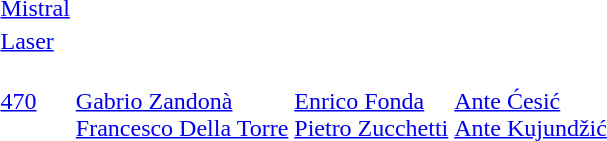<table>
<tr>
<td><a href='#'>Mistral</a></td>
<td></td>
<td></td>
<td></td>
</tr>
<tr>
<td><a href='#'>Laser</a></td>
<td></td>
<td></td>
<td></td>
</tr>
<tr>
<td><a href='#'>470</a></td>
<td style="vertical-align:top;"><br><a href='#'>Gabrio Zandonà</a><br><a href='#'>Francesco Della Torre</a></td>
<td style="vertical-align:top;"><br><a href='#'>Enrico Fonda</a><br><a href='#'>Pietro Zucchetti</a></td>
<td style="vertical-align:top;"><br><a href='#'>Ante Ćesić</a><br><a href='#'>Ante Kujundžić</a></td>
</tr>
</table>
